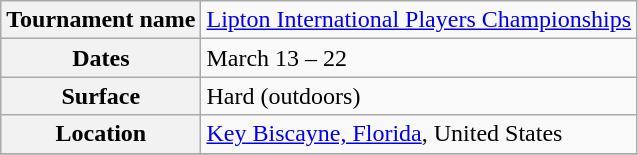<table class="wikitable">
<tr>
<th>Tournament name</th>
<td><a href='#'>Lipton International Players Championships</a></td>
</tr>
<tr>
<th>Dates</th>
<td>March 13 – 22</td>
</tr>
<tr>
<th>Surface</th>
<td>Hard (outdoors)</td>
</tr>
<tr>
<th>Location</th>
<td><a href='#'>Key Biscayne, Florida</a>, United States</td>
</tr>
<tr>
</tr>
</table>
